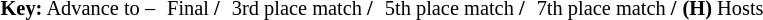<table style="font-size: 85%;">
<tr>
<td height=5></td>
</tr>
<tr>
<td><strong>Key:</strong> Advance to –</td>
<td></td>
<td>Final <strong>/</strong></td>
<td></td>
<td>3rd place match <strong>/</strong></td>
<td></td>
<td>5th place match <strong>/</strong></td>
<td></td>
<td>7th place match <strong>/</strong></td>
<td><strong>(H)</strong> Hosts</td>
</tr>
</table>
